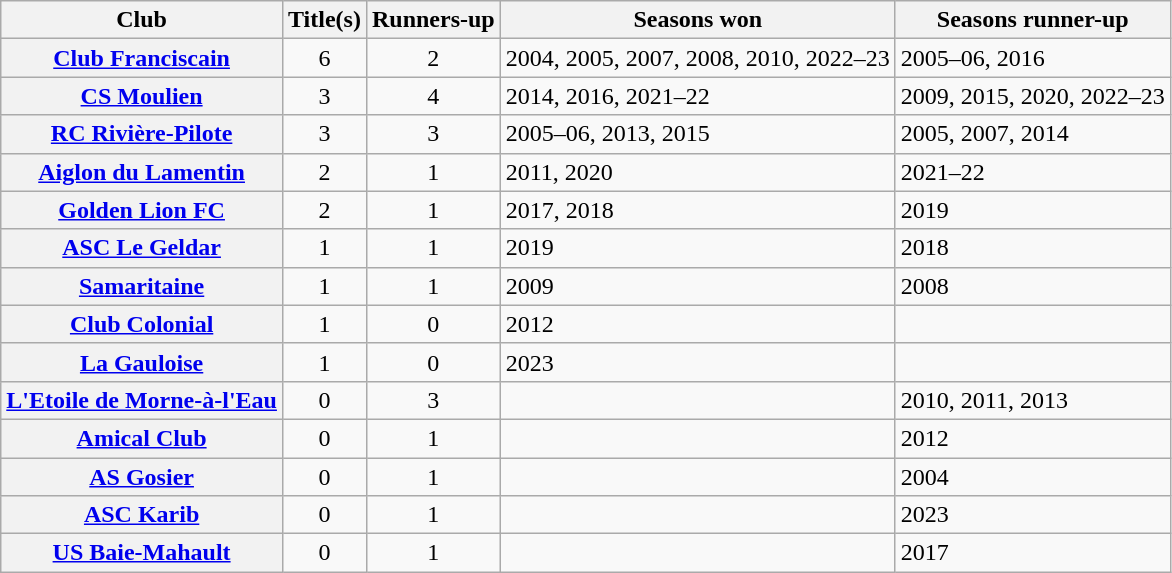<table class="wikitable sortable plainrowheaders">
<tr>
<th scope="col">Club</th>
<th scope="col">Title(s)</th>
<th scope="col">Runners-up</th>
<th scope="col">Seasons won</th>
<th scope="col">Seasons runner-up</th>
</tr>
<tr>
<th scope="row"> <a href='#'>Club Franciscain</a></th>
<td style="text-align:center;">6</td>
<td style="text-align:center;">2</td>
<td>2004, 2005, 2007, 2008, 2010, 2022–23</td>
<td>2005–06, 2016</td>
</tr>
<tr>
<th scope="row"> <a href='#'>CS Moulien</a></th>
<td style="text-align:center;">3</td>
<td style="text-align:center;">4</td>
<td>2014, 2016, 2021–22</td>
<td>2009, 2015, 2020, 2022–23</td>
</tr>
<tr>
<th scope="row"> <a href='#'>RC Rivière-Pilote</a></th>
<td style="text-align:center;">3</td>
<td style="text-align:center;">3</td>
<td>2005–06, 2013, 2015</td>
<td>2005, 2007, 2014</td>
</tr>
<tr>
<th scope="row"> <a href='#'>Aiglon du Lamentin</a></th>
<td style="text-align:center;">2</td>
<td style="text-align:center;">1</td>
<td>2011, 2020</td>
<td>2021–22</td>
</tr>
<tr>
<th scope="row"> <a href='#'>Golden Lion FC</a></th>
<td style="text-align:center;">2</td>
<td style="text-align:center;">1</td>
<td>2017, 2018</td>
<td>2019</td>
</tr>
<tr>
<th scope="row"> <a href='#'>ASC Le Geldar</a></th>
<td style="text-align:center;">1</td>
<td style="text-align:center;">1</td>
<td>2019</td>
<td>2018</td>
</tr>
<tr>
<th scope="row"> <a href='#'>Samaritaine</a></th>
<td style="text-align:center;">1</td>
<td style="text-align:center;">1</td>
<td>2009</td>
<td>2008</td>
</tr>
<tr>
<th scope="row"> <a href='#'>Club Colonial</a></th>
<td style="text-align:center;">1</td>
<td style="text-align:center;">0</td>
<td>2012</td>
<td></td>
</tr>
<tr>
<th scope="row"> <a href='#'>La Gauloise</a></th>
<td style="text-align:center;">1</td>
<td style="text-align:center;">0</td>
<td>2023</td>
<td></td>
</tr>
<tr>
<th scope="row"> <a href='#'>L'Etoile de Morne-à-l'Eau</a></th>
<td style="text-align:center;">0</td>
<td style="text-align:center;">3</td>
<td></td>
<td>2010, 2011, 2013</td>
</tr>
<tr>
<th scope="row"> <a href='#'>Amical Club</a></th>
<td style="text-align:center;">0</td>
<td style="text-align:center;">1</td>
<td></td>
<td>2012</td>
</tr>
<tr>
<th scope="row"> <a href='#'>AS Gosier</a></th>
<td style="text-align:center;">0</td>
<td style="text-align:center;">1</td>
<td></td>
<td>2004</td>
</tr>
<tr>
<th scope="row"> <a href='#'>ASC Karib</a></th>
<td style="text-align:center;">0</td>
<td style="text-align:center;">1</td>
<td></td>
<td>2023</td>
</tr>
<tr>
<th scope="row"> <a href='#'>US Baie-Mahault</a></th>
<td style="text-align:center;">0</td>
<td style="text-align:center;">1</td>
<td></td>
<td>2017</td>
</tr>
</table>
